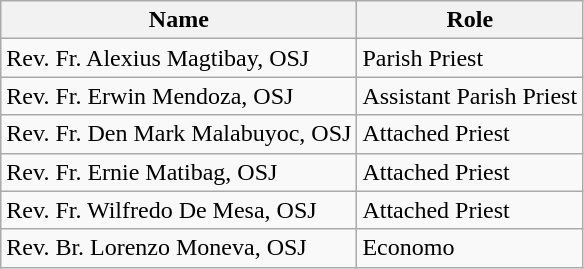<table class="wikitable">
<tr>
<th>Name</th>
<th>Role</th>
</tr>
<tr>
<td>Rev. Fr. Alexius Magtibay, OSJ</td>
<td>Parish Priest</td>
</tr>
<tr>
<td>Rev. Fr. Erwin Mendoza, OSJ</td>
<td>Assistant Parish Priest</td>
</tr>
<tr>
<td>Rev. Fr. Den Mark Malabuyoc, OSJ</td>
<td>Attached Priest</td>
</tr>
<tr>
<td>Rev. Fr. Ernie Matibag, OSJ</td>
<td>Attached Priest</td>
</tr>
<tr>
<td>Rev. Fr. Wilfredo De Mesa, OSJ</td>
<td>Attached Priest</td>
</tr>
<tr>
<td>Rev. Br. Lorenzo Moneva, OSJ</td>
<td>Economo</td>
</tr>
</table>
